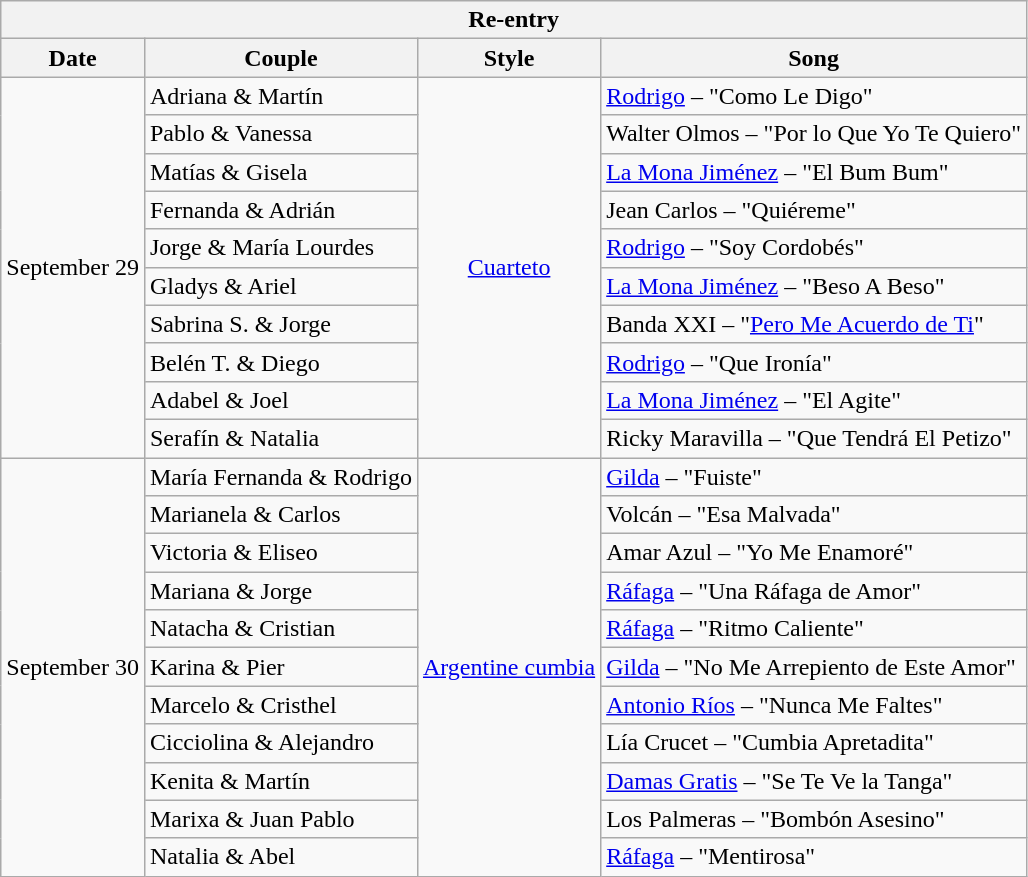<table class="wikitable collapsible collapsed" style="text-align:center">
<tr>
<th colspan=10>Re-entry</th>
</tr>
<tr>
<th>Date</th>
<th>Couple</th>
<th>Style</th>
<th>Song</th>
</tr>
<tr>
<td rowspan=10>September 29</td>
<td style="text-align:left">Adriana & Martín</td>
<td rowspan=10><a href='#'>Cuarteto</a></td>
<td style="text-align:left"><a href='#'>Rodrigo</a> – "Como Le Digo"</td>
</tr>
<tr>
<td style="text-align:left">Pablo & Vanessa</td>
<td style="text-align:left">Walter Olmos – "Por lo Que Yo Te Quiero"</td>
</tr>
<tr>
<td style="text-align:left">Matías & Gisela</td>
<td style="text-align:left"><a href='#'>La Mona Jiménez</a> – "El Bum Bum"</td>
</tr>
<tr>
<td style="text-align:left">Fernanda & Adrián</td>
<td style="text-align:left">Jean Carlos – "Quiéreme"</td>
</tr>
<tr>
<td style="text-align:left">Jorge & María Lourdes</td>
<td style="text-align:left"><a href='#'>Rodrigo</a> – "Soy Cordobés"</td>
</tr>
<tr>
<td style="text-align:left">Gladys & Ariel</td>
<td style="text-align:left"><a href='#'>La Mona Jiménez</a> – "Beso A Beso"</td>
</tr>
<tr>
<td style="text-align:left">Sabrina S. & Jorge</td>
<td style="text-align:left">Banda XXI – "<a href='#'>Pero Me Acuerdo de Ti</a>"</td>
</tr>
<tr>
<td style="text-align:left">Belén T. & Diego</td>
<td style="text-align:left"><a href='#'>Rodrigo</a> – "Que Ironía"</td>
</tr>
<tr>
<td style="text-align:left">Adabel & Joel</td>
<td style="text-align:left"><a href='#'>La Mona Jiménez</a> – "El Agite"</td>
</tr>
<tr>
<td style="text-align:left">Serafín & Natalia</td>
<td style="text-align:left">Ricky Maravilla – "Que Tendrá El Petizo"</td>
</tr>
<tr>
<td rowspan=11>September 30</td>
<td style="text-align:left">María Fernanda & Rodrigo</td>
<td rowspan=11><a href='#'>Argentine cumbia</a></td>
<td style="text-align:left"><a href='#'>Gilda</a> – "Fuiste"</td>
</tr>
<tr>
<td style="text-align:left">Marianela & Carlos</td>
<td style="text-align:left">Volcán – "Esa Malvada"</td>
</tr>
<tr>
<td style="text-align:left">Victoria & Eliseo</td>
<td style="text-align:left">Amar Azul – "Yo Me Enamoré"</td>
</tr>
<tr>
<td style="text-align:left">Mariana & Jorge</td>
<td style="text-align:left"><a href='#'>Ráfaga</a> – "Una Ráfaga de Amor"</td>
</tr>
<tr>
<td style="text-align:left">Natacha & Cristian</td>
<td style="text-align:left"><a href='#'>Ráfaga</a> – "Ritmo Caliente"</td>
</tr>
<tr>
<td style="text-align:left">Karina & Pier</td>
<td style="text-align:left"><a href='#'>Gilda</a> – "No Me Arrepiento de Este Amor"</td>
</tr>
<tr>
<td style="text-align:left">Marcelo & Cristhel</td>
<td style="text-align:left"><a href='#'>Antonio Ríos</a> – "Nunca Me Faltes"</td>
</tr>
<tr>
<td style="text-align:left">Cicciolina & Alejandro</td>
<td style="text-align:left">Lía Crucet – "Cumbia Apretadita"</td>
</tr>
<tr>
<td style="text-align:left">Kenita & Martín</td>
<td style="text-align:left"><a href='#'>Damas Gratis</a> – "Se Te Ve la Tanga"</td>
</tr>
<tr>
<td style="text-align:left">Marixa & Juan Pablo</td>
<td style="text-align:left">Los Palmeras – "Bombón Asesino"</td>
</tr>
<tr>
<td style="text-align:left">Natalia & Abel</td>
<td style="text-align:left"><a href='#'>Ráfaga</a> – "Mentirosa"</td>
</tr>
</table>
